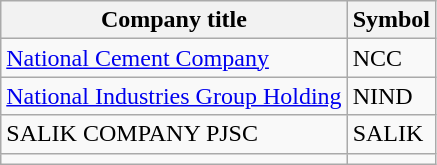<table class="wikitable">
<tr>
<th>Company title</th>
<th>Symbol</th>
</tr>
<tr>
<td><a href='#'>National Cement Company</a></td>
<td>NCC</td>
</tr>
<tr>
<td><a href='#'>National Industries Group Holding</a></td>
<td>NIND</td>
</tr>
<tr>
<td>SALIK COMPANY PJSC</td>
<td>SALIK</td>
</tr>
<tr>
<td></td>
</tr>
</table>
